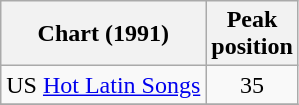<table class="wikitable">
<tr>
<th>Chart (1991)</th>
<th>Peak<br>position</th>
</tr>
<tr>
<td>US <a href='#'>Hot Latin Songs</a></td>
<td align="center">35</td>
</tr>
<tr>
</tr>
</table>
